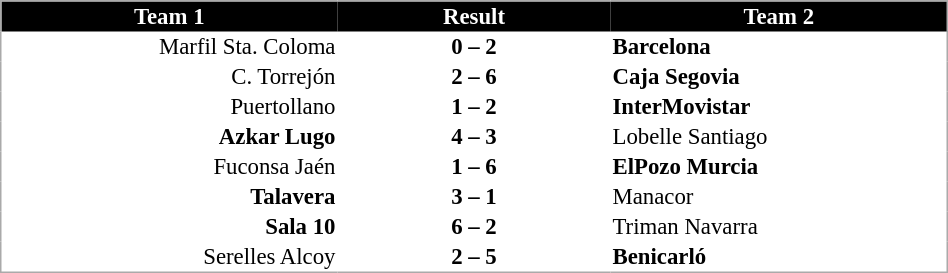<table cellspacing="0" style="background: #ffffff; border: 1px #aaa solid; border-collapse: collapse; font-size: 95%;" width=50%>
<tr bgcolor=#000000 style="color:white;">
<th width=27%>Team 1</th>
<th width=22%>Result</th>
<th width=27%>Team 2</th>
</tr>
<tr>
<td align=right>Marfil Sta. Coloma</td>
<td align=center><strong>0 – 2</strong></td>
<td><strong>Barcelona</strong></td>
</tr>
<tr>
<td align=right>C. Torrejón</td>
<td align=center><strong>2 – 6</strong></td>
<td><strong>Caja Segovia</strong></td>
</tr>
<tr>
<td align=right>Puertollano</td>
<td align=center><strong>1 – 2</strong></td>
<td><strong>InterMovistar</strong></td>
</tr>
<tr>
<td align=right><strong>Azkar Lugo</strong></td>
<td align=center><strong>4 – 3</strong></td>
<td>Lobelle Santiago</td>
</tr>
<tr>
<td align=right>Fuconsa Jaén</td>
<td align=center><strong>1 – 6</strong></td>
<td><strong>ElPozo Murcia</strong></td>
</tr>
<tr>
<td align=right><strong>Talavera</strong></td>
<td align=center><strong>3 – 1</strong></td>
<td>Manacor</td>
</tr>
<tr>
<td align=right><strong>Sala 10</strong></td>
<td align=center><strong>6 – 2</strong></td>
<td>Triman Navarra</td>
</tr>
<tr>
<td align=right>Serelles Alcoy</td>
<td align=center><strong>2 – 5</strong></td>
<td><strong>Benicarló</strong></td>
</tr>
</table>
